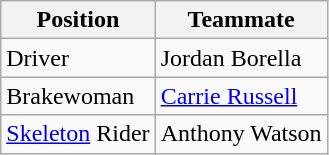<table class="wikitable">
<tr>
<th>Position</th>
<th>Teammate</th>
</tr>
<tr>
<td>Driver</td>
<td>Jordan Borella</td>
</tr>
<tr>
<td>Brakewoman</td>
<td><a href='#'>Carrie Russell</a></td>
</tr>
<tr>
<td><a href='#'>Skeleton</a> Rider</td>
<td>Anthony Watson</td>
</tr>
</table>
